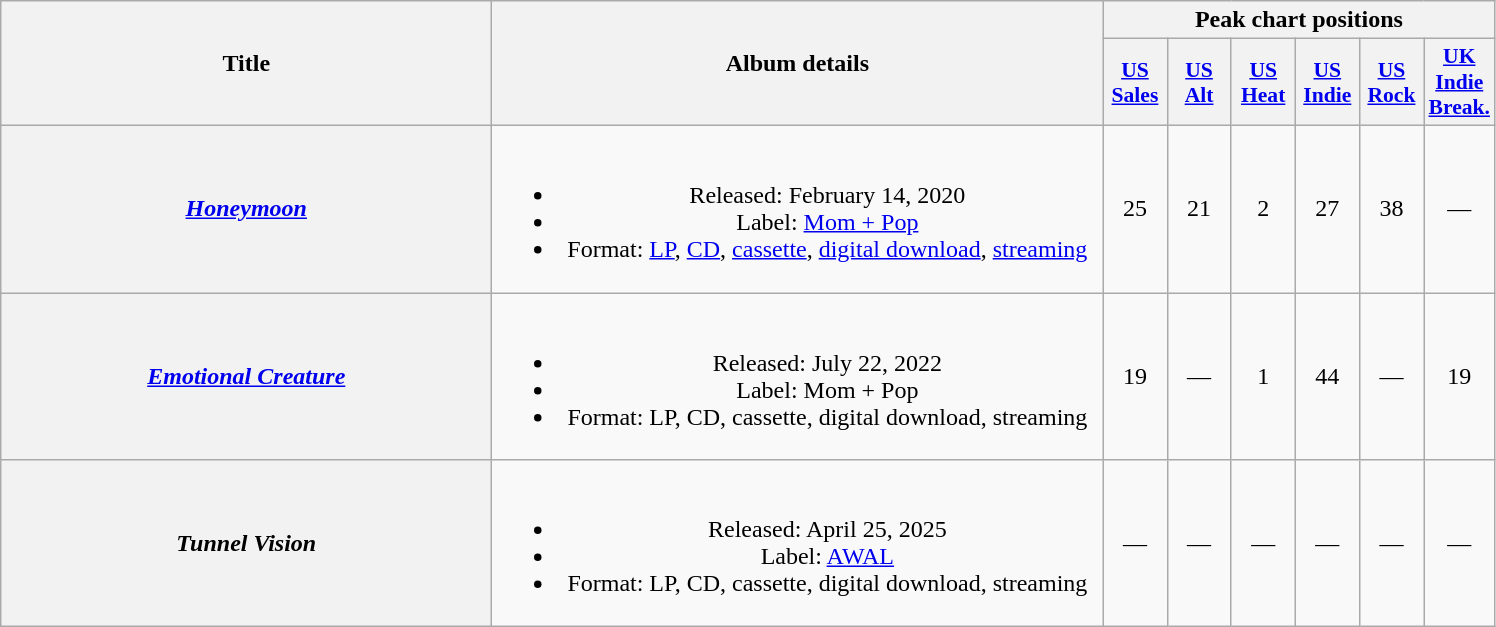<table class="wikitable plainrowheaders" style="text-align:center;">
<tr>
<th rowspan="2" style="width:20em;">Title</th>
<th rowspan="2" style="width:25em;">Album details</th>
<th colspan="6" style="width:5em;">Peak chart positions</th>
</tr>
<tr>
<th scope="col" style="width:2.5em;font-size:90%;"><a href='#'>US<br>Sales</a><br></th>
<th scope="col" style="width:2.5em;font-size:90%;"><a href='#'>US<br>Alt</a><br></th>
<th scope="col" style="width:2.5em;font-size:90%;"><a href='#'>US<br>Heat</a><br></th>
<th scope="col" style="width:2.5em;font-size:90%;"><a href='#'>US<br>Indie</a><br></th>
<th scope="col" style="width:2.5em;font-size:90%;"><a href='#'>US<br>Rock</a><br></th>
<th scope="col" style="width:2.5em;font-size:90%;"><a href='#'>UK<br>Indie<br>Break.</a><br></th>
</tr>
<tr>
<th scope="row"><em><a href='#'>Honeymoon</a></em></th>
<td><br><ul><li>Released: February 14, 2020</li><li>Label: <a href='#'>Mom + Pop</a></li><li>Format: <a href='#'>LP</a>, <a href='#'>CD</a>, <a href='#'>cassette</a>, <a href='#'>digital download</a>, <a href='#'>streaming</a></li></ul></td>
<td>25</td>
<td>21</td>
<td>2</td>
<td>27</td>
<td>38</td>
<td>―</td>
</tr>
<tr>
<th scope="row"><em><a href='#'>Emotional Creature</a></em></th>
<td><br><ul><li>Released: July 22, 2022</li><li>Label: Mom + Pop</li><li>Format: LP, CD, cassette, digital download, streaming</li></ul></td>
<td>19</td>
<td>―</td>
<td>1</td>
<td>44</td>
<td>―</td>
<td>19</td>
</tr>
<tr>
<th scope="row"><em>Tunnel Vision</em></th>
<td><br><ul><li>Released: April 25, 2025</li><li>Label: <a href='#'>AWAL</a></li><li>Format: LP, CD, cassette, digital download, streaming</li></ul></td>
<td>―</td>
<td>―</td>
<td>―</td>
<td>―</td>
<td>―</td>
<td>―</td>
</tr>
</table>
